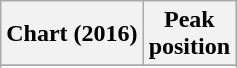<table class="wikitable sortable plainrowheaders" style="text-align:center">
<tr>
<th scope="col">Chart (2016)</th>
<th scope="col">Peak<br> position</th>
</tr>
<tr>
</tr>
<tr>
</tr>
<tr>
</tr>
</table>
